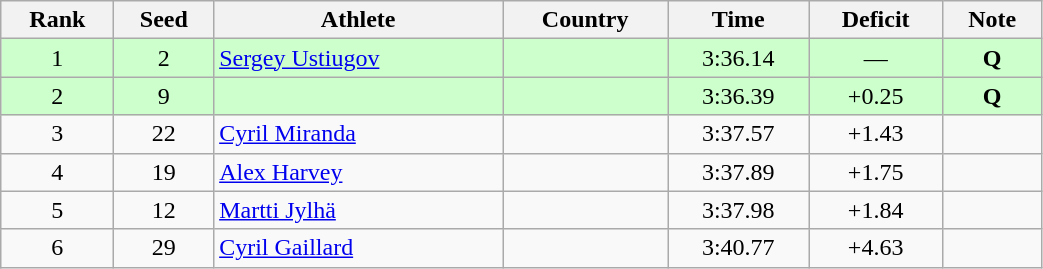<table class="wikitable sortable" style="text-align:center" width=55%>
<tr>
<th>Rank</th>
<th>Seed</th>
<th>Athlete</th>
<th>Country</th>
<th>Time</th>
<th>Deficit</th>
<th>Note</th>
</tr>
<tr bgcolor="#ccffcc">
<td>1</td>
<td>2</td>
<td align="left"><a href='#'>Sergey Ustiugov</a></td>
<td align="left"></td>
<td>3:36.14</td>
<td>—</td>
<td><strong>Q</strong></td>
</tr>
<tr bgcolor="#ccffcc">
<td>2</td>
<td>9</td>
<td align="left"></td>
<td align="left"></td>
<td>3:36.39</td>
<td>+0.25</td>
<td><strong>Q</strong></td>
</tr>
<tr>
<td>3</td>
<td>22</td>
<td align="left"><a href='#'>Cyril Miranda</a></td>
<td align="left"></td>
<td>3:37.57</td>
<td>+1.43</td>
<td></td>
</tr>
<tr>
<td>4</td>
<td>19</td>
<td align="left"><a href='#'>Alex Harvey</a></td>
<td align="left"></td>
<td>3:37.89</td>
<td>+1.75</td>
<td></td>
</tr>
<tr>
<td>5</td>
<td>12</td>
<td align="left"><a href='#'>Martti Jylhä</a></td>
<td align="left"></td>
<td>3:37.98</td>
<td>+1.84</td>
<td></td>
</tr>
<tr>
<td>6</td>
<td>29</td>
<td align="left"><a href='#'>Cyril Gaillard</a></td>
<td align="left"></td>
<td>3:40.77</td>
<td>+4.63</td>
<td></td>
</tr>
</table>
